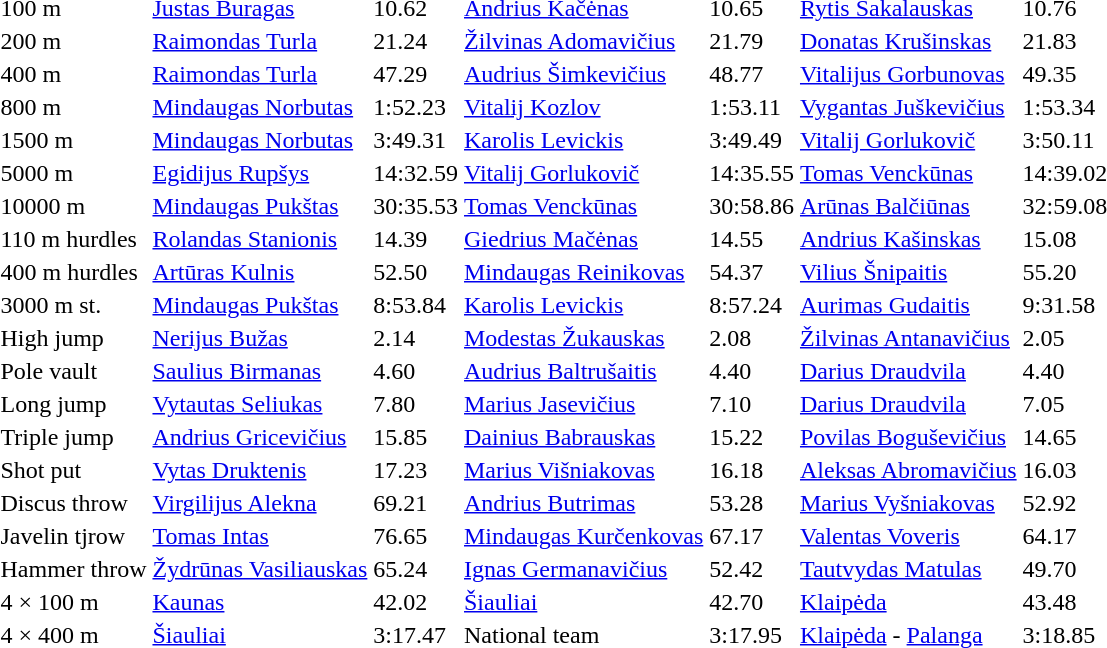<table>
<tr>
<td>100 m</td>
<td><a href='#'>Justas Buragas</a></td>
<td>10.62</td>
<td><a href='#'>Andrius Kačėnas</a></td>
<td>10.65</td>
<td><a href='#'>Rytis Sakalauskas</a></td>
<td>10.76</td>
</tr>
<tr>
<td>200 m</td>
<td><a href='#'>Raimondas Turla</a></td>
<td>21.24</td>
<td><a href='#'>Žilvinas Adomavičius</a></td>
<td>21.79</td>
<td><a href='#'>Donatas Krušinskas</a></td>
<td>21.83</td>
</tr>
<tr>
<td>400 m</td>
<td><a href='#'>Raimondas Turla</a></td>
<td>47.29</td>
<td><a href='#'>Audrius Šimkevičius</a></td>
<td>48.77</td>
<td><a href='#'>Vitalijus Gorbunovas</a></td>
<td>49.35</td>
</tr>
<tr>
<td>800 m</td>
<td><a href='#'>Mindaugas Norbutas</a></td>
<td>1:52.23</td>
<td><a href='#'>Vitalij Kozlov</a></td>
<td>1:53.11</td>
<td><a href='#'>Vygantas Juškevičius</a></td>
<td>1:53.34</td>
</tr>
<tr>
<td>1500 m</td>
<td><a href='#'>Mindaugas Norbutas</a></td>
<td>3:49.31</td>
<td><a href='#'>Karolis Levickis</a></td>
<td>3:49.49</td>
<td><a href='#'>Vitalij Gorlukovič</a></td>
<td>3:50.11</td>
</tr>
<tr>
<td>5000 m</td>
<td><a href='#'>Egidijus Rupšys</a></td>
<td>14:32.59</td>
<td><a href='#'>Vitalij Gorlukovič</a></td>
<td>14:35.55</td>
<td><a href='#'>Tomas Venckūnas</a></td>
<td>14:39.02</td>
</tr>
<tr>
<td>10000 m</td>
<td><a href='#'>Mindaugas Pukštas</a></td>
<td>30:35.53</td>
<td><a href='#'>Tomas Venckūnas</a></td>
<td>30:58.86</td>
<td><a href='#'>Arūnas Balčiūnas</a></td>
<td>32:59.08</td>
</tr>
<tr>
<td>110 m hurdles</td>
<td><a href='#'>Rolandas Stanionis</a></td>
<td>14.39</td>
<td><a href='#'>Giedrius Mačėnas</a></td>
<td>14.55</td>
<td><a href='#'>Andrius Kašinskas</a></td>
<td>15.08</td>
</tr>
<tr>
<td>400 m hurdles</td>
<td><a href='#'>Artūras Kulnis</a></td>
<td>52.50</td>
<td><a href='#'>Mindaugas Reinikovas</a></td>
<td>54.37</td>
<td><a href='#'>Vilius Šnipaitis</a></td>
<td>55.20</td>
</tr>
<tr>
<td>3000 m st.</td>
<td><a href='#'>Mindaugas Pukštas</a></td>
<td>8:53.84</td>
<td><a href='#'>Karolis Levickis</a></td>
<td>8:57.24</td>
<td><a href='#'>Aurimas Gudaitis</a></td>
<td>9:31.58</td>
</tr>
<tr>
<td>High jump</td>
<td><a href='#'>Nerijus Bužas</a></td>
<td>2.14</td>
<td><a href='#'>Modestas Žukauskas</a></td>
<td>2.08</td>
<td><a href='#'>Žilvinas Antanavičius</a></td>
<td>2.05</td>
</tr>
<tr>
<td>Pole vault</td>
<td><a href='#'>Saulius Birmanas</a></td>
<td>4.60</td>
<td><a href='#'>Audrius Baltrušaitis</a></td>
<td>4.40</td>
<td><a href='#'>Darius Draudvila</a></td>
<td>4.40</td>
</tr>
<tr>
<td>Long jump</td>
<td><a href='#'>Vytautas Seliukas</a></td>
<td>7.80</td>
<td><a href='#'>Marius Jasevičius</a></td>
<td>7.10</td>
<td><a href='#'>Darius Draudvila</a></td>
<td>7.05</td>
</tr>
<tr>
<td>Triple jump</td>
<td><a href='#'>Andrius Gricevičius</a></td>
<td>15.85</td>
<td><a href='#'>Dainius Babrauskas</a></td>
<td>15.22</td>
<td><a href='#'>Povilas Boguševičius</a></td>
<td>14.65</td>
</tr>
<tr>
<td>Shot put</td>
<td><a href='#'>Vytas Druktenis</a></td>
<td>17.23</td>
<td><a href='#'>Marius Višniakovas</a></td>
<td>16.18</td>
<td><a href='#'>Aleksas Abromavičius</a></td>
<td>16.03</td>
</tr>
<tr>
<td>Discus throw</td>
<td><a href='#'>Virgilijus Alekna</a></td>
<td>69.21</td>
<td><a href='#'>Andrius Butrimas</a></td>
<td>53.28</td>
<td><a href='#'>Marius Vyšniakovas</a></td>
<td>52.92</td>
</tr>
<tr>
<td>Javelin tjrow</td>
<td><a href='#'>Tomas Intas</a></td>
<td>76.65</td>
<td><a href='#'>Mindaugas Kurčenkovas</a></td>
<td>67.17</td>
<td><a href='#'>Valentas Voveris</a></td>
<td>64.17</td>
</tr>
<tr>
<td>Hammer throw</td>
<td><a href='#'>Žydrūnas Vasiliauskas</a></td>
<td>65.24</td>
<td><a href='#'>Ignas Germanavičius</a></td>
<td>52.42</td>
<td><a href='#'>Tautvydas Matulas</a></td>
<td>49.70</td>
</tr>
<tr>
<td>4 × 100 m</td>
<td><a href='#'>Kaunas</a></td>
<td>42.02</td>
<td><a href='#'>Šiauliai</a></td>
<td>42.70</td>
<td><a href='#'>Klaipėda</a></td>
<td>43.48</td>
</tr>
<tr>
<td>4 × 400 m</td>
<td><a href='#'>Šiauliai</a></td>
<td>3:17.47</td>
<td>National team</td>
<td>3:17.95</td>
<td><a href='#'>Klaipėda</a> - <a href='#'>Palanga</a></td>
<td>3:18.85</td>
</tr>
</table>
